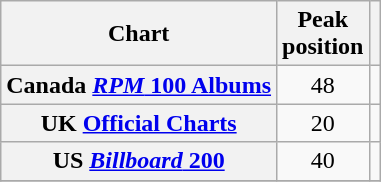<table class="wikitable plainrowheaders sortable" style="text-align:center;" border="1">
<tr>
<th scope="col">Chart</th>
<th scope="col">Peak<br>position</th>
<th scope="col" class="unsortable"></th>
</tr>
<tr>
<th scope="row">Canada <a href='#'><em>RPM</em> 100 Albums</a></th>
<td>48</td>
<td></td>
</tr>
<tr>
<th scope="row">UK <a href='#'>Official Charts</a></th>
<td>20</td>
<td></td>
</tr>
<tr>
<th scope="row">US <a href='#'><em>Billboard</em> 200</a></th>
<td>40</td>
<td></td>
</tr>
<tr class="sortbottom">
</tr>
</table>
